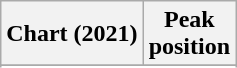<table class="wikitable sortable plainrowheaders">
<tr>
<th scope="col">Chart (2021)</th>
<th scope="col">Peak<br>position</th>
</tr>
<tr>
</tr>
<tr>
</tr>
<tr>
</tr>
</table>
